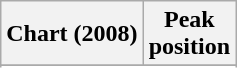<table class="wikitable sortable plainrowheaders" style="text-align:center">
<tr>
<th scope="col">Chart (2008)</th>
<th scope="col">Peak<br>position</th>
</tr>
<tr>
</tr>
<tr>
</tr>
<tr>
</tr>
<tr>
</tr>
<tr>
</tr>
</table>
